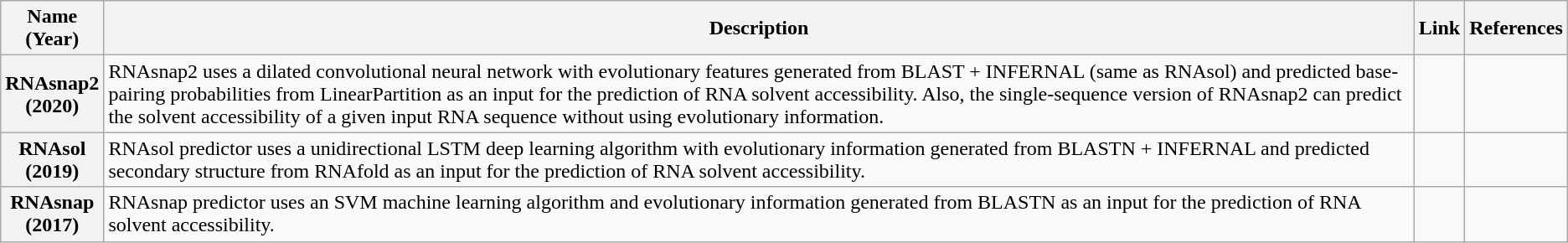<table class="wikitable sortable">
<tr>
<th>Name<br>(Year)</th>
<th>Description</th>
<th>Link</th>
<th>References</th>
</tr>
<tr>
<th>RNAsnap2<br>(2020)</th>
<td>RNAsnap2 uses a dilated convolutional neural network with evolutionary features generated from BLAST + INFERNAL (same as RNAsol) and predicted base-pairing probabilities from LinearPartition as an input for the prediction of RNA solvent accessibility. Also, the single-sequence version of RNAsnap2 can predict the solvent accessibility of a given input RNA sequence without using evolutionary information.</td>
<td><br></td>
<td></td>
</tr>
<tr>
<th>RNAsol<br>(2019)</th>
<td>RNAsol predictor uses a unidirectional LSTM deep learning algorithm with evolutionary information generated from BLASTN + INFERNAL and predicted secondary structure from RNAfold as an input for the prediction of RNA solvent accessibility.</td>
<td><br></td>
<td></td>
</tr>
<tr>
<th>RNAsnap<br>(2017)</th>
<td>RNAsnap predictor uses an SVM machine learning algorithm and evolutionary information generated from BLASTN as an input for the prediction of RNA solvent accessibility.</td>
<td></td>
<td></td>
</tr>
</table>
